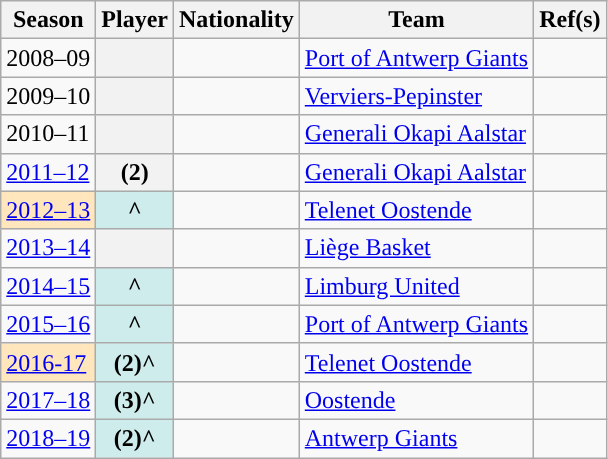<table class="wikitable plainrowheaders sortable" summary="Season (sortable), Player (sortable), Position (sortable), Team (sortable), and References">
<tr>
<th scope="col">Season</th>
<th scope="col">Player</th>
<th scope="col">Nationality</th>
<th scope="col">Team</th>
<th scope="col" class="unsortable">Ref(s)</th>
</tr>
<tr>
<td>2008–09</td>
<th scope="row"></th>
<td></td>
<td><a href='#'>Port of Antwerp Giants</a></td>
<td></td>
</tr>
<tr>
<td>2009–10</td>
<th scope="row"></th>
<td></td>
<td><a href='#'>Verviers-Pepinster</a></td>
<td></td>
</tr>
<tr>
<td>2010–11</td>
<th scope="row"></th>
<td></td>
<td><a href='#'>Generali Okapi Aalstar</a></td>
<td></td>
</tr>
<tr>
<td><a href='#'>2011–12</a></td>
<th scope="row"> (2)</th>
<td></td>
<td><a href='#'>Generali Okapi Aalstar</a></td>
<td></td>
</tr>
<tr>
<td style="background-color:#FFE6BD;"><a href='#'>2012–13</a></td>
<th scope="row" style="background-color:#CFECEC; ">^</th>
<td></td>
<td><a href='#'>Telenet Oostende</a></td>
<td></td>
</tr>
<tr>
<td><a href='#'>2013–14</a></td>
<th scope="row"></th>
<td></td>
<td><a href='#'>Liège Basket</a></td>
<td></td>
</tr>
<tr>
<td><a href='#'>2014–15</a></td>
<th scope="row" style="background-color:#CFECEC;">^</th>
<td></td>
<td><a href='#'>Limburg United</a></td>
<td></td>
</tr>
<tr>
<td><a href='#'>2015–16</a></td>
<th scope="row" style="background-color:#CFECEC;">^</th>
<td></td>
<td><a href='#'>Port of Antwerp Giants</a></td>
<td></td>
</tr>
<tr>
<td style="background-color:#FFE6BD;"><a href='#'>2016-17</a></td>
<th scope="row" style="background-color:#CFECEC;"> (2)^</th>
<td></td>
<td><a href='#'>Telenet Oostende</a></td>
<td></td>
</tr>
<tr>
<td><a href='#'>2017–18</a></td>
<th scope="row" style="background-color:#CFECEC;"> (3)^</th>
<td></td>
<td><a href='#'>Oostende</a></td>
<td></td>
</tr>
<tr>
<td><a href='#'>2018–19</a></td>
<th scope="row" style="background-color:#CFECEC;"> (2)^</th>
<td></td>
<td><a href='#'>Antwerp Giants</a></td>
<td></td>
</tr>
</table>
